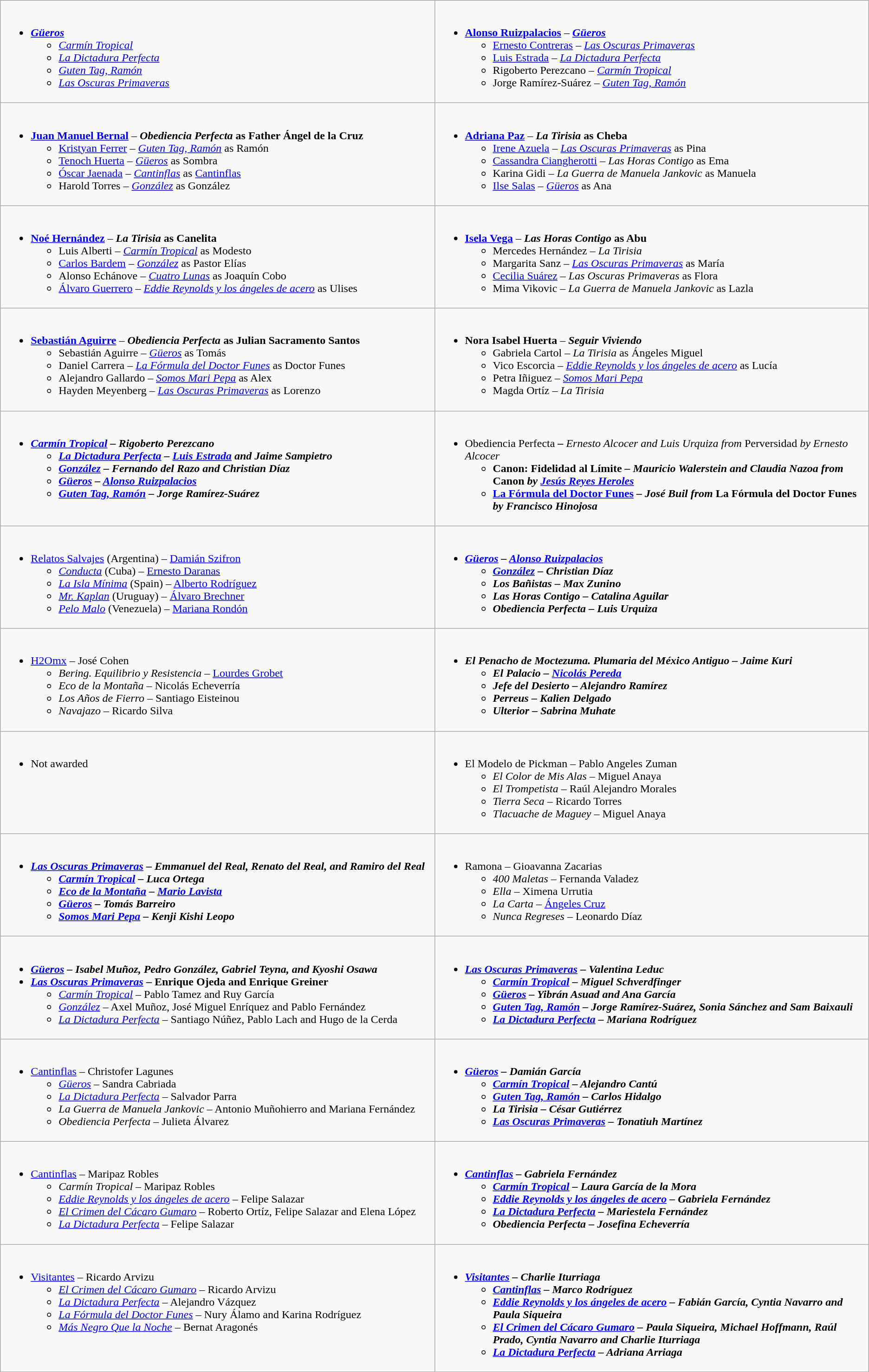<table class=wikitable>
<tr>
<td style="vertical-align:top; width:50%;"><br><ul><li><strong><em><a href='#'>Güeros</a></em></strong><ul><li><em><a href='#'>Carmín Tropical</a></em></li><li><em><a href='#'>La Dictadura Perfecta</a></em></li><li><em><a href='#'>Guten Tag, Ramón</a></em></li><li><em><a href='#'>Las Oscuras Primaveras</a></em></li></ul></li></ul></td>
<td style="vertical-align:top; width:50%;"><br><ul><li><strong><a href='#'>Alonso Ruizpalacios</a></strong> – <strong><em><a href='#'>Güeros</a></em></strong><ul><li><a href='#'>Ernesto Contreras</a> – <em><a href='#'>Las Oscuras Primaveras</a></em></li><li><a href='#'>Luis Estrada</a> – <em><a href='#'>La Dictadura Perfecta</a></em></li><li>Rigoberto Perezcano – <em><a href='#'>Carmín Tropical</a></em></li><li>Jorge Ramírez-Suárez – <em><a href='#'>Guten Tag, Ramón</a></em></li></ul></li></ul></td>
</tr>
<tr>
<td style="vertical-align:top; width:50%;"><br><ul><li><strong><a href='#'>Juan Manuel Bernal</a></strong> – <strong><em>Obediencia Perfecta</em></strong> <strong>as Father Ángel de la Cruz</strong><ul><li><a href='#'>Kristyan Ferrer</a> – <em><a href='#'>Guten Tag, Ramón</a></em> as Ramón</li><li><a href='#'>Tenoch Huerta</a> – <em><a href='#'>Güeros</a></em> as Sombra</li><li><a href='#'>Óscar Jaenada</a> – <em><a href='#'>Cantinflas</a></em> as <a href='#'>Cantinflas</a></li><li>Harold Torres – <em><a href='#'>González</a></em> as González</li></ul></li></ul></td>
<td style="vertical-align:top; width:50%;"><br><ul><li><strong><a href='#'>Adriana Paz</a></strong> – <strong><em>La Tirisia</em></strong> <strong>as Cheba</strong><ul><li><a href='#'>Irene Azuela</a> – <em><a href='#'>Las Oscuras Primaveras</a></em> as Pina</li><li><a href='#'>Cassandra Ciangherotti</a> – <em>Las Horas Contigo</em> as Ema</li><li>Karina Gidi – <em>La Guerra de Manuela Jankovic</em> as Manuela</li><li><a href='#'>Ilse Salas</a> – <em><a href='#'>Güeros</a></em> as Ana</li></ul></li></ul></td>
</tr>
<tr>
<td style="vertical-align:top; width:50%;"><br><ul><li><strong><a href='#'>Noé Hernández</a></strong> – <strong><em>La Tirisia</em></strong> <strong>as Canelita</strong><ul><li>Luis Alberti – <em><a href='#'>Carmín Tropical</a></em> as Modesto</li><li><a href='#'>Carlos Bardem</a> – <em><a href='#'>González</a></em> as Pastor Elías</li><li>Alonso Echánove – <em><a href='#'>Cuatro Lunas</a></em> as Joaquín Cobo</li><li><a href='#'>Álvaro Guerrero</a> – <em><a href='#'>Eddie Reynolds y los ángeles de acero</a></em> as Ulises</li></ul></li></ul></td>
<td style="vertical-align:top; width:50%;"><br><ul><li><strong><a href='#'>Isela Vega</a></strong> – <strong><em>Las Horas Contigo</em></strong> <strong>as Abu</strong><ul><li>Mercedes Hernández – <em>La Tirisia</em></li><li>Margarita Sanz – <em><a href='#'>Las Oscuras Primaveras</a></em> as María</li><li><a href='#'>Cecilia Suárez</a> – <em>Las Oscuras Primaveras</em> as Flora</li><li>Mima Vikovic – <em>La Guerra de Manuela Jankovic</em> as Lazla</li></ul></li></ul></td>
</tr>
<tr>
<td style="vertical-align:top; width:50%;"><br><ul><li><strong><a href='#'>Sebastián Aguirre</a></strong> – <strong><em>Obediencia Perfecta</em></strong> <strong>as Julian Sacramento Santos</strong><ul><li>Sebastián Aguirre – <em><a href='#'>Güeros</a></em> as Tomás</li><li>Daniel Carrera – <em><a href='#'>La Fórmula del Doctor Funes</a></em> as Doctor Funes</li><li>Alejandro Gallardo – <a href='#'><em>Somos Mari Pepa</em></a> as Alex</li><li>Hayden Meyenberg – <em><a href='#'>Las Oscuras Primaveras</a></em> as Lorenzo</li></ul></li></ul></td>
<td style="vertical-align:top; width:50%;"><br><ul><li><strong>Nora Isabel Huerta</strong> – <strong><em>Seguir Viviendo</em></strong><ul><li>Gabriela Cartol – <em>La Tirisia</em> as Ángeles Miguel</li><li>Vico Escorcia – <em><a href='#'>Eddie Reynolds y los ángeles de acero</a></em> as Lucía</li><li>Petra Iñiguez – <a href='#'><em>Somos Mari Pepa</em></a></li><li>Magda Ortíz – <em>La Tirisia</em></li></ul></li></ul></td>
</tr>
<tr>
<td style="vertical-align:top; width:50%;"><br><ul><li><strong><em><a href='#'>Carmín Tropical</a><em> – Rigoberto Perezcano<strong><ul><li></em><a href='#'>La Dictadura Perfecta</a><em> – <a href='#'>Luis Estrada</a> and Jaime Sampietro</li><li></em><a href='#'>González</a><em> – Fernando del Razo and Christian Díaz</li><li></em><a href='#'>Güeros</a><em> – <a href='#'>Alonso Ruizpalacios</a></li><li></em><a href='#'>Guten Tag, Ramón</a><em> – Jorge Ramírez-Suárez</li></ul></li></ul></td>
<td style="vertical-align:top; width:50%;"><br><ul><li></em></strong>Obediencia Perfecta<strong><em> – </strong>Ernesto Alcocer and Luis Urquiza from </em>Perversidad<em> by Ernesto Alcocer<strong><ul><li></em>Canon: Fidelidad al Límite<em> – Mauricio Walerstein and Claudia Nazoa from </em>Canon<em> by <a href='#'>Jesús Reyes Heroles</a></li><li></em><a href='#'>La Fórmula del Doctor Funes</a><em> – José Buil from </em>La Fórmula del Doctor Funes<em> by Francisco Hinojosa</li></ul></li></ul></td>
</tr>
<tr>
<td style="vertical-align:top; width:50%;"><br><ul><li></em></strong><a href='#'>Relatos Salvajes</a></em> (Argentina) – <a href='#'>Damián Szifron</a></strong><ul><li><em><a href='#'>Conducta</a></em> (Cuba) – <a href='#'>Ernesto Daranas</a></li><li><em><a href='#'>La Isla Mínima</a></em> (Spain) – <a href='#'>Alberto Rodríguez</a></li><li><em><a href='#'>Mr. Kaplan</a></em> (Uruguay) – <a href='#'>Álvaro Brechner</a></li><li><em><a href='#'>Pelo Malo</a></em> (Venezuela) – <a href='#'>Mariana Rondón</a></li></ul></li></ul></td>
<td style="vertical-align:top; width:50%;"><br><ul><li><strong><em><a href='#'>Güeros</a><em> – <a href='#'>Alonso Ruizpalacios</a><strong><ul><li></em><a href='#'>González</a><em> – Christian Díaz</li><li></em>Los Bañistas<em> – Max Zunino</li><li></em>Las Horas Contigo<em> – Catalina Aguilar</li><li></em>Obediencia Perfecta<em> – Luis Urquiza</li></ul></li></ul></td>
</tr>
<tr>
<td valign="top"><br><ul><li></em></strong><a href='#'>H2Omx</a></em> – José Cohen</strong><ul><li><em>Bering. Equilibrio y Resistencia</em> – <a href='#'>Lourdes Grobet</a></li><li><em>Eco de la Montaña</em> – Nicolás Echeverría</li><li><em>Los Años de Fierro</em> – Santiago Eisteinou</li><li><em>Navajazo</em> – Ricardo Silva</li></ul></li></ul></td>
<td valign="top"><br><ul><li><strong><em>El Penacho de Moctezuma. Plumaria del México Antiguo<em> – Jaime Kuri<strong><ul><li></em>El Palacio<em> – <a href='#'>Nicolás Pereda</a></li><li></em>Jefe del Desierto<em> – Alejandro Ramírez</li><li></em>Perreus<em> – Kalien Delgado</li><li></em>Ulterior<em> – Sabrina Muhate</li></ul></li></ul></td>
</tr>
<tr>
<td valign="top"><br><ul><li></em>Not awarded<em></li></ul></td>
<td valign="top"><br><ul><li></em></strong>El Modelo de Pickman</em> – Pablo Angeles Zuman</strong><ul><li><em>El Color de Mis Alas</em> – Miguel Anaya</li><li><em>El Trompetista</em> – Raúl Alejandro Morales</li><li><em>Tierra Seca</em> – Ricardo Torres</li><li><em>Tlacuache de Maguey</em> – Miguel Anaya</li></ul></li></ul></td>
</tr>
<tr>
<td valign="top"><br><ul><li><strong><em><a href='#'>Las Oscuras Primaveras</a><em> – Emmanuel del Real, Renato del Real, and Ramiro del Real<strong><ul><li></em><a href='#'>Carmín Tropical</a><em> – Luca Ortega</li><li></em><a href='#'>Eco de la Montaña</a><em> – <a href='#'>Mario Lavista</a></li><li></em><a href='#'>Güeros</a><em> – Tomás Barreiro</li><li></em><a href='#'>Somos Mari Pepa</a><em> – Kenji Kishi Leopo</li></ul></li></ul></td>
<td valign="top"><br><ul><li></em></strong>Ramona</em> – Gioavanna Zacarias</strong><ul><li><em>400 Maletas</em> – Fernanda Valadez</li><li><em>Ella</em> – Ximena Urrutia</li><li><em>La Carta</em> – <a href='#'>Ángeles Cruz</a></li><li><em>Nunca Regreses</em> – Leonardo Díaz</li></ul></li></ul></td>
</tr>
<tr>
<td valign="top"><br><ul><li><strong><em><a href='#'>Güeros</a><em> – Isabel Muñoz, Pedro González, Gabriel Teyna, and Kyoshi Osawa<strong></li><li></em></strong><a href='#'>Las Oscuras Primaveras</a></em> – Enrique Ojeda and Enrique Greiner</strong><ul><li><em><a href='#'>Carmín Tropical</a></em> – Pablo Tamez and Ruy García</li><li><em><a href='#'>González</a></em> – Axel Muñoz, José Miguel Enríquez and Pablo Fernández</li><li><em><a href='#'>La Dictadura Perfecta</a></em> – Santiago Núñez, Pablo Lach and Hugo de la Cerda</li></ul></li></ul></td>
<td valign="top"><br><ul><li><strong><em><a href='#'>Las Oscuras Primaveras</a><em> – Valentina Leduc<strong><ul><li></em><a href='#'>Carmín Tropical</a><em> – Miguel Schverdfinger</li><li></em><a href='#'>Güeros</a><em> – Yibrán Asuad and Ana García</li><li></em><a href='#'>Guten Tag, Ramón</a><em> – Jorge Ramírez-Suárez, Sonia Sánchez and Sam Baixauli</li><li></em><a href='#'>La Dictadura Perfecta</a><em> – Mariana Rodríguez</li></ul></li></ul></td>
</tr>
<tr>
<td valign="top"><br><ul><li></em></strong><a href='#'>Cantinflas</a></em> – Christofer Lagunes</strong><ul><li><em><a href='#'>Güeros</a></em> – Sandra Cabriada</li><li><em><a href='#'>La Dictadura Perfecta</a></em> – Salvador Parra</li><li><em>La Guerra de Manuela Jankovic</em> – Antonio Muñohierro and Mariana Fernández</li><li><em>Obediencia Perfecta</em> – Julieta Álvarez</li></ul></li></ul></td>
<td valign="top"><br><ul><li><strong><em><a href='#'>Güeros</a><em> – Damián García<strong><ul><li></em><a href='#'>Carmín Tropical</a><em> – Alejandro Cantú</li><li></em><a href='#'>Guten Tag, Ramón</a><em> – Carlos Hidalgo</li><li></em>La Tirisia<em> – César Gutiérrez</li><li></em><a href='#'>Las Oscuras Primaveras</a><em> – Tonatiuh Martínez</li></ul></li></ul></td>
</tr>
<tr>
<td valign="top"><br><ul><li></em></strong><a href='#'>Cantinflas</a></em> – Maripaz Robles</strong><ul><li><em>Carmín Tropical</em> – Maripaz Robles</li><li><em><a href='#'>Eddie Reynolds y los ángeles de acero</a></em> – Felipe Salazar</li><li><em><a href='#'>El Crimen del Cácaro Gumaro</a></em> – Roberto Ortíz, Felipe Salazar and Elena López</li><li><em><a href='#'>La Dictadura Perfecta</a></em> – Felipe Salazar</li></ul></li></ul></td>
<td valign="top"><br><ul><li><strong><em><a href='#'>Cantinflas</a><em> – Gabriela Fernández<strong><ul><li></em><a href='#'>Carmín Tropical</a><em> – Laura García de la Mora</li><li></em><a href='#'>Eddie Reynolds y los ángeles de acero</a><em> – Gabriela Fernández</li><li></em><a href='#'>La Dictadura Perfecta</a><em> – Mariestela Fernández</li><li></em>Obediencia Perfecta<em> – Josefina Echeverría</li></ul></li></ul></td>
</tr>
<tr>
<td valign="top"><br><ul><li></em></strong><a href='#'>Visitantes</a></em> – Ricardo Arvizu</strong><ul><li><em><a href='#'>El Crimen del Cácaro Gumaro</a></em> – Ricardo Arvizu</li><li><em><a href='#'>La Dictadura Perfecta</a></em> – Alejandro Vázquez</li><li><em><a href='#'>La Fórmula del Doctor Funes</a></em> – Nury Álamo and Karina Rodríguez</li><li><em><a href='#'>Más Negro Que la Noche</a></em> – Bernat Aragonés</li></ul></li></ul></td>
<td valign="top"><br><ul><li><strong><em><a href='#'>Visitantes</a><em> – Charlie Iturriaga<strong><ul><li></em><a href='#'>Cantinflas</a><em> – Marco Rodríguez</li><li></em><a href='#'>Eddie Reynolds y los ángeles de acero</a><em> – Fabián García, Cyntia Navarro and Paula Siqueira</li><li></em><a href='#'>El Crimen del Cácaro Gumaro</a><em> – Paula Siqueira, Michael Hoffmann, Raúl Prado, Cyntia Navarro and Charlie Iturriaga</li><li></em><a href='#'>La Dictadura Perfecta</a><em> – Adriana Arriaga</li></ul></li></ul></td>
</tr>
</table>
